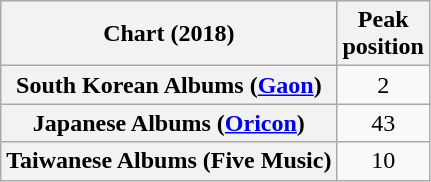<table class="wikitable plainrowheaders" style="text-align:center">
<tr>
<th scope="col">Chart (2018)</th>
<th scope="col">Peak<br>position</th>
</tr>
<tr>
<th scope="row">South Korean Albums (<a href='#'>Gaon</a>)</th>
<td>2</td>
</tr>
<tr>
<th scope="row">Japanese Albums (<a href='#'>Oricon</a>)</th>
<td>43</td>
</tr>
<tr>
<th scope="row">Taiwanese Albums (Five Music)</th>
<td>10</td>
</tr>
</table>
